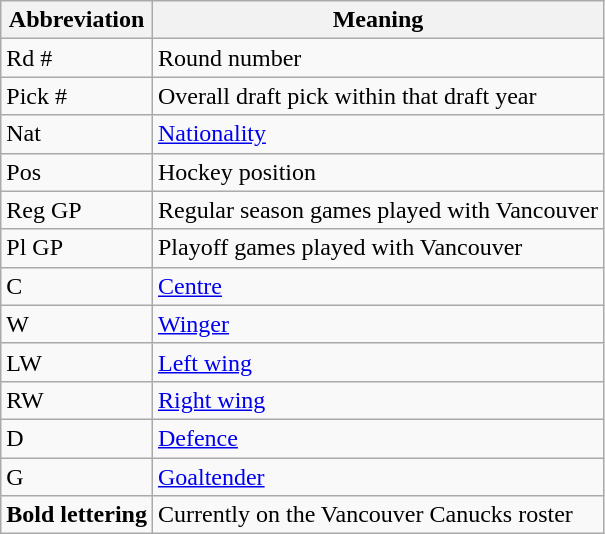<table class="wikitable">
<tr>
<th>Abbreviation</th>
<th align=center>Meaning</th>
</tr>
<tr>
<td>Rd #</td>
<td>Round number</td>
</tr>
<tr>
<td>Pick #</td>
<td>Overall draft pick within that draft year</td>
</tr>
<tr>
<td>Nat</td>
<td><a href='#'>Nationality</a></td>
</tr>
<tr>
<td>Pos</td>
<td>Hockey position</td>
</tr>
<tr>
<td>Reg GP</td>
<td>Regular season games played with Vancouver</td>
</tr>
<tr>
<td>Pl GP</td>
<td>Playoff games played with Vancouver</td>
</tr>
<tr>
<td>C</td>
<td><a href='#'>Centre</a></td>
</tr>
<tr>
<td>W</td>
<td><a href='#'>Winger</a></td>
</tr>
<tr>
<td>LW</td>
<td><a href='#'>Left wing</a></td>
</tr>
<tr>
<td>RW</td>
<td><a href='#'>Right wing</a></td>
</tr>
<tr>
<td>D</td>
<td><a href='#'>Defence</a></td>
</tr>
<tr>
<td>G</td>
<td><a href='#'>Goaltender</a></td>
</tr>
<tr>
<td><strong>Bold lettering</strong></td>
<td>Currently on the Vancouver Canucks roster</td>
</tr>
</table>
